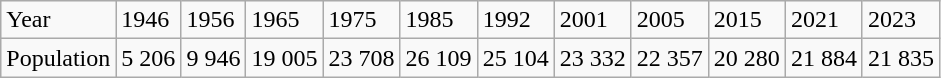<table class="wikitable">
<tr>
<td>Year</td>
<td>1946</td>
<td>1956</td>
<td>1965</td>
<td>1975</td>
<td>1985</td>
<td>1992</td>
<td>2001</td>
<td>2005</td>
<td>2015</td>
<td>2021</td>
<td>2023</td>
</tr>
<tr>
<td>Population</td>
<td>5 206</td>
<td>9 946</td>
<td>19 005</td>
<td>23 708</td>
<td>26 109</td>
<td>25 104</td>
<td>23 332</td>
<td>22 357</td>
<td>20 280</td>
<td>21 884</td>
<td>21 835</td>
</tr>
</table>
